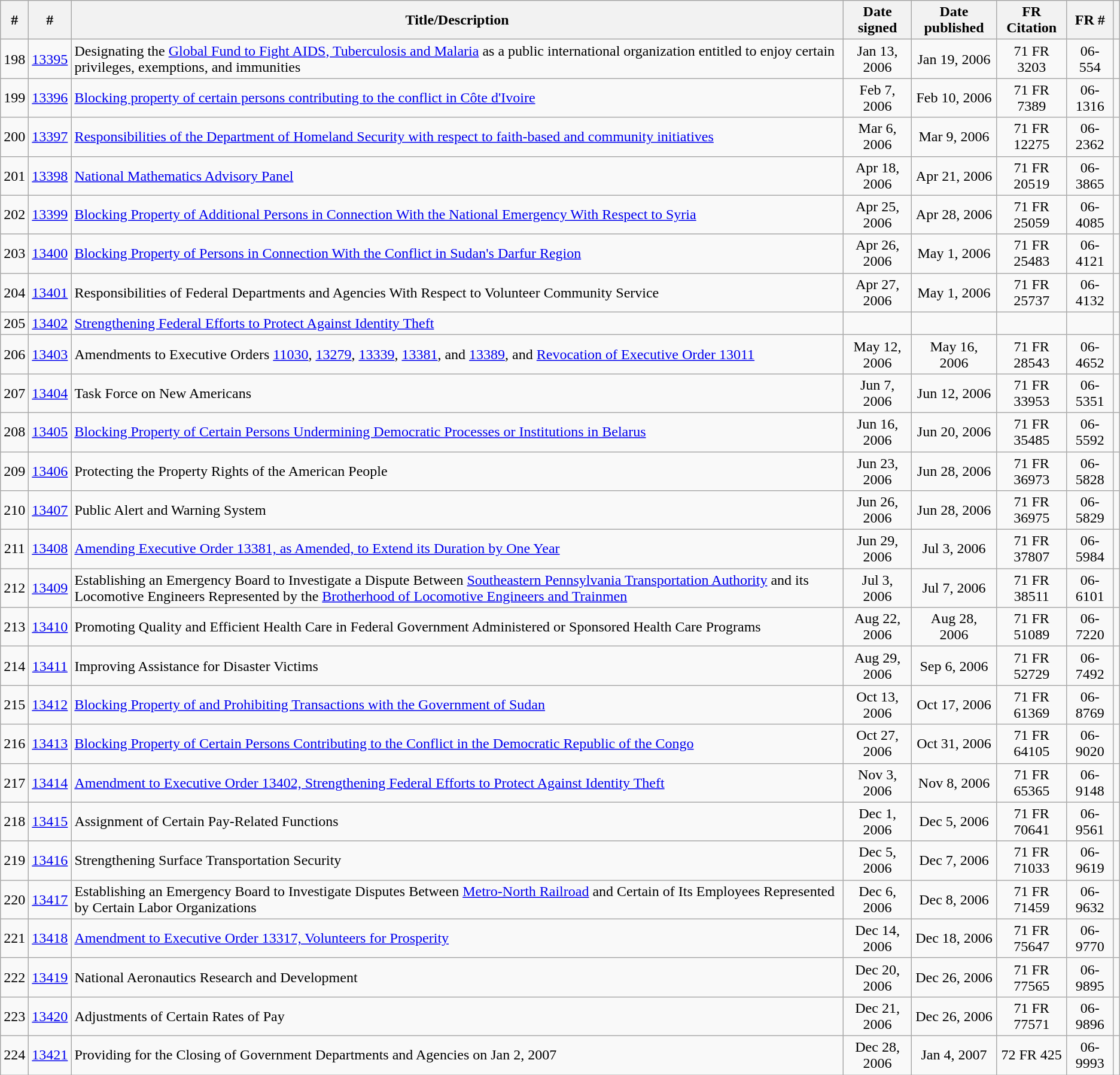<table class="wikitable sortable" style="text-align:center;">
<tr>
<th> #</th>
<th> #</th>
<th>Title/Description</th>
<th>Date signed</th>
<th>Date published</th>
<th>FR Citation</th>
<th>FR  #</th>
<th class="unsortable"></th>
</tr>
<tr>
<td>198</td>
<td><a href='#'>13395</a></td>
<td style="text-align:left;">Designating the <a href='#'>Global Fund to Fight AIDS, Tuberculosis and Malaria</a> as a public international organization entitled to enjoy certain privileges, exemptions, and immunities</td>
<td>Jan 13, 2006</td>
<td>Jan 19, 2006</td>
<td>71 FR 3203</td>
<td>06-554</td>
<td></td>
</tr>
<tr>
<td>199</td>
<td><a href='#'>13396</a></td>
<td style="text-align:left;"><a href='#'>Blocking property of certain persons contributing to the conflict in Côte d'Ivoire</a></td>
<td>Feb 7, 2006</td>
<td>Feb 10, 2006</td>
<td>71 FR 7389</td>
<td>06-1316</td>
<td></td>
</tr>
<tr>
<td>200</td>
<td><a href='#'>13397</a></td>
<td style="text-align:left;"><a href='#'>Responsibilities of the Department of Homeland Security with respect to faith-based and community initiatives</a></td>
<td>Mar 6, 2006</td>
<td>Mar 9, 2006</td>
<td>71 FR 12275</td>
<td>06-2362</td>
<td></td>
</tr>
<tr>
<td>201</td>
<td><a href='#'>13398</a></td>
<td style="text-align:left;"><a href='#'>National Mathematics Advisory Panel</a></td>
<td>Apr 18, 2006</td>
<td>Apr 21, 2006</td>
<td>71 FR 20519</td>
<td>06-3865</td>
<td></td>
</tr>
<tr>
<td>202</td>
<td><a href='#'>13399</a></td>
<td style="text-align:left;"><a href='#'>Blocking Property of Additional Persons in Connection With the National Emergency With Respect to Syria</a></td>
<td>Apr 25, 2006</td>
<td>Apr 28, 2006</td>
<td>71 FR 25059</td>
<td>06-4085</td>
<td></td>
</tr>
<tr>
<td>203</td>
<td><a href='#'>13400</a></td>
<td style="text-align:left;"><a href='#'>Blocking Property of Persons in Connection With the Conflict in Sudan's Darfur Region</a></td>
<td>Apr 26, 2006</td>
<td>May 1, 2006</td>
<td>71 FR 25483</td>
<td>06-4121</td>
<td></td>
</tr>
<tr>
<td>204</td>
<td><a href='#'>13401</a></td>
<td style="text-align:left;">Responsibilities of Federal Departments and Agencies With Respect to Volunteer Community Service</td>
<td>Apr 27, 2006</td>
<td>May 1, 2006</td>
<td>71 FR 25737</td>
<td>06-4132</td>
<td></td>
</tr>
<tr>
<td>205</td>
<td><a href='#'>13402</a></td>
<td style="text-align:left;"><a href='#'>Strengthening Federal Efforts to Protect Against Identity Theft</a></td>
<td></td>
<td></td>
<td></td>
<td></td>
<td></td>
</tr>
<tr>
<td>206</td>
<td><a href='#'>13403</a></td>
<td style="text-align:left;">Amendments to Executive Orders <a href='#'>11030</a>, <a href='#'>13279</a>, <a href='#'>13339</a>, <a href='#'>13381</a>, and <a href='#'>13389</a>, and <a href='#'>Revocation of Executive Order 13011</a></td>
<td>May 12, 2006</td>
<td>May 16, 2006</td>
<td>71 FR 28543</td>
<td>06-4652</td>
<td></td>
</tr>
<tr>
<td>207</td>
<td><a href='#'>13404</a></td>
<td style="text-align:left;">Task Force on New Americans</td>
<td>Jun 7, 2006</td>
<td>Jun 12, 2006</td>
<td>71 FR 33953</td>
<td>06-5351</td>
<td></td>
</tr>
<tr>
<td>208</td>
<td><a href='#'>13405</a></td>
<td style="text-align:left;"><a href='#'>Blocking Property of Certain Persons Undermining Democratic Processes or Institutions in Belarus</a></td>
<td>Jun 16, 2006</td>
<td>Jun 20, 2006</td>
<td>71 FR 35485</td>
<td>06-5592</td>
<td></td>
</tr>
<tr>
<td>209</td>
<td><a href='#'>13406</a></td>
<td style="text-align:left;">Protecting the Property Rights of the American People</td>
<td>Jun 23, 2006</td>
<td>Jun 28, 2006</td>
<td>71 FR 36973</td>
<td>06-5828</td>
<td></td>
</tr>
<tr>
<td>210</td>
<td><a href='#'>13407</a></td>
<td style="text-align:left;">Public Alert and Warning System</td>
<td>Jun 26, 2006</td>
<td>Jun 28, 2006</td>
<td>71 FR 36975</td>
<td>06-5829</td>
<td></td>
</tr>
<tr>
<td>211</td>
<td><a href='#'>13408</a></td>
<td style="text-align:left;"><a href='#'>Amending Executive Order 13381, as Amended, to Extend its Duration by One Year</a></td>
<td>Jun 29, 2006</td>
<td>Jul 3, 2006</td>
<td>71 FR 37807</td>
<td>06-5984</td>
<td></td>
</tr>
<tr>
<td>212</td>
<td><a href='#'>13409</a></td>
<td style="text-align:left;">Establishing an Emergency Board to Investigate a Dispute Between <a href='#'>Southeastern Pennsylvania Transportation Authority</a> and its Locomotive Engineers Represented by the <a href='#'>Brotherhood of Locomotive Engineers and Trainmen</a></td>
<td>Jul 3, 2006</td>
<td>Jul 7, 2006</td>
<td>71 FR 38511</td>
<td>06-6101</td>
<td></td>
</tr>
<tr>
<td>213</td>
<td><a href='#'>13410</a></td>
<td style="text-align:left;">Promoting Quality and Efficient Health Care in Federal Government Administered or Sponsored Health Care Programs</td>
<td>Aug 22, 2006</td>
<td>Aug 28, 2006</td>
<td>71 FR 51089</td>
<td>06-7220</td>
<td></td>
</tr>
<tr>
<td>214</td>
<td><a href='#'>13411</a></td>
<td style="text-align:left;">Improving Assistance for Disaster Victims</td>
<td>Aug 29, 2006</td>
<td>Sep 6, 2006</td>
<td>71 FR 52729</td>
<td>06-7492</td>
<td></td>
</tr>
<tr>
<td>215</td>
<td><a href='#'>13412</a></td>
<td style="text-align:left;"><a href='#'>Blocking Property of and Prohibiting Transactions with the Government of Sudan</a></td>
<td>Oct 13, 2006</td>
<td>Oct 17, 2006</td>
<td>71 FR 61369</td>
<td>06-8769</td>
<td></td>
</tr>
<tr>
<td>216</td>
<td><a href='#'>13413</a></td>
<td style="text-align:left;"><a href='#'>Blocking Property of Certain Persons Contributing to the Conflict in the Democratic Republic of the Congo</a></td>
<td>Oct 27, 2006</td>
<td>Oct 31, 2006</td>
<td>71 FR 64105</td>
<td>06-9020</td>
<td></td>
</tr>
<tr>
<td>217</td>
<td><a href='#'>13414</a></td>
<td style="text-align:left;"><a href='#'>Amendment to Executive Order 13402, Strengthening Federal Efforts to Protect Against Identity Theft</a></td>
<td>Nov 3, 2006</td>
<td>Nov 8, 2006</td>
<td>71 FR 65365</td>
<td>06-9148</td>
<td></td>
</tr>
<tr>
<td>218</td>
<td><a href='#'>13415</a></td>
<td style="text-align:left;">Assignment of Certain Pay-Related Functions</td>
<td>Dec 1, 2006</td>
<td>Dec 5, 2006</td>
<td>71 FR 70641</td>
<td>06-9561</td>
<td></td>
</tr>
<tr>
<td>219</td>
<td><a href='#'>13416</a></td>
<td style="text-align:left;">Strengthening Surface Transportation Security</td>
<td>Dec 5, 2006</td>
<td>Dec 7, 2006</td>
<td>71 FR 71033</td>
<td>06-9619</td>
<td></td>
</tr>
<tr>
<td>220</td>
<td><a href='#'>13417</a></td>
<td style="text-align:left;">Establishing an Emergency Board to Investigate Disputes Between <a href='#'>Metro-North Railroad</a> and Certain of Its Employees Represented by Certain Labor Organizations</td>
<td>Dec 6, 2006</td>
<td>Dec 8, 2006</td>
<td>71 FR 71459</td>
<td>06-9632</td>
<td></td>
</tr>
<tr>
<td>221</td>
<td><a href='#'>13418</a></td>
<td style="text-align:left;"><a href='#'>Amendment to Executive Order 13317, Volunteers for Prosperity</a></td>
<td>Dec 14, 2006</td>
<td>Dec 18, 2006</td>
<td>71 FR 75647</td>
<td>06-9770</td>
<td></td>
</tr>
<tr>
<td>222</td>
<td><a href='#'>13419</a></td>
<td style="text-align:left;">National Aeronautics Research and Development</td>
<td>Dec 20, 2006</td>
<td>Dec 26, 2006</td>
<td>71 FR 77565</td>
<td>06-9895</td>
<td></td>
</tr>
<tr>
<td>223</td>
<td><a href='#'>13420</a></td>
<td style="text-align:left;">Adjustments of Certain Rates of Pay</td>
<td>Dec 21, 2006</td>
<td>Dec 26, 2006</td>
<td>71 FR 77571</td>
<td>06-9896</td>
<td></td>
</tr>
<tr>
<td>224</td>
<td><a href='#'>13421</a></td>
<td style="text-align:left;">Providing for the Closing of Government Departments and Agencies on Jan 2, 2007</td>
<td>Dec 28, 2006</td>
<td>Jan 4, 2007</td>
<td>72 FR 425</td>
<td>06-9993</td>
<td></td>
</tr>
</table>
